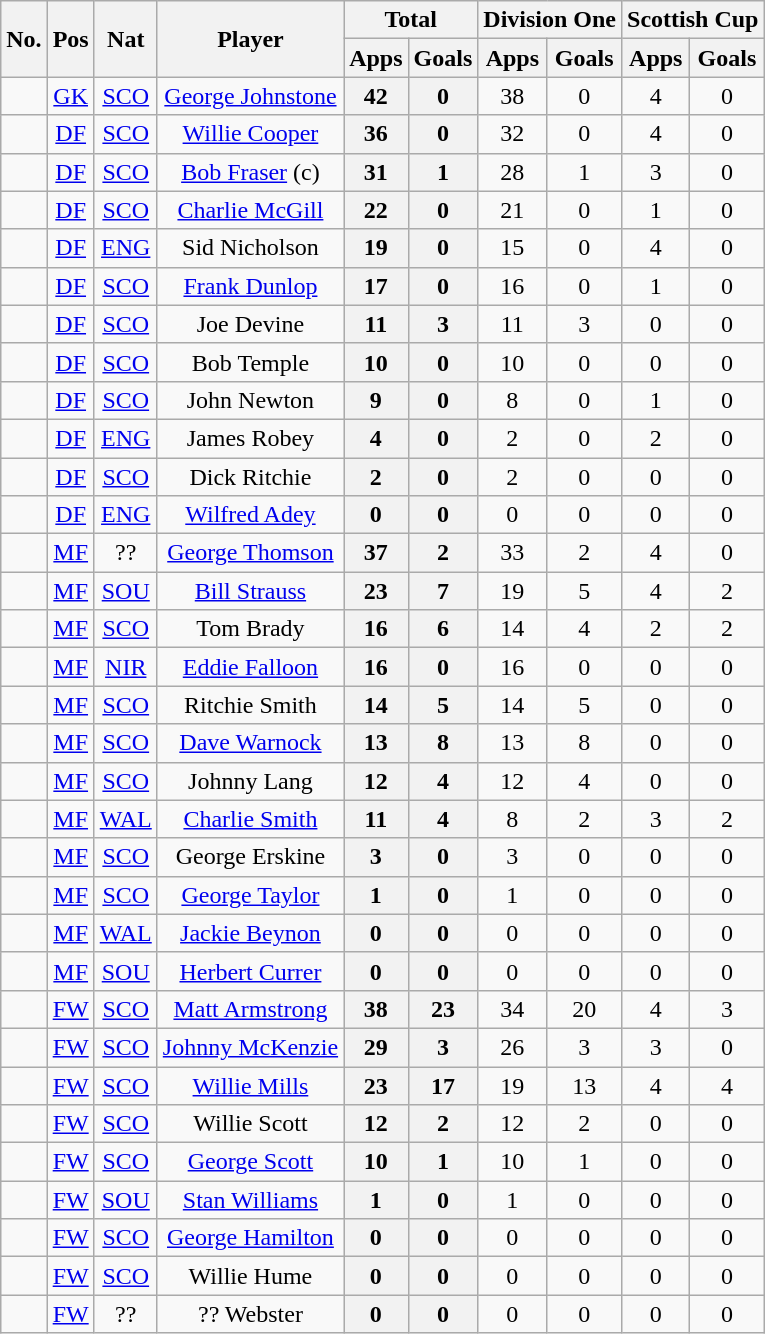<table class="wikitable sortable" style="text-align: center;">
<tr>
<th rowspan="2"><abbr>No.</abbr></th>
<th rowspan="2"><abbr>Pos</abbr></th>
<th rowspan="2"><abbr>Nat</abbr></th>
<th rowspan="2">Player</th>
<th colspan="2">Total</th>
<th colspan="2">Division One</th>
<th colspan="2">Scottish Cup</th>
</tr>
<tr>
<th>Apps</th>
<th>Goals</th>
<th>Apps</th>
<th>Goals</th>
<th>Apps</th>
<th>Goals</th>
</tr>
<tr>
<td></td>
<td><a href='#'>GK</a></td>
<td> <a href='#'>SCO</a></td>
<td><a href='#'>George Johnstone</a></td>
<th>42</th>
<th>0</th>
<td>38</td>
<td>0</td>
<td>4</td>
<td>0</td>
</tr>
<tr>
<td></td>
<td><a href='#'>DF</a></td>
<td> <a href='#'>SCO</a></td>
<td><a href='#'>Willie Cooper</a></td>
<th>36</th>
<th>0</th>
<td>32</td>
<td>0</td>
<td>4</td>
<td>0</td>
</tr>
<tr>
<td></td>
<td><a href='#'>DF</a></td>
<td> <a href='#'>SCO</a></td>
<td><a href='#'>Bob Fraser</a> (c)</td>
<th>31</th>
<th>1</th>
<td>28</td>
<td>1</td>
<td>3</td>
<td>0</td>
</tr>
<tr>
<td></td>
<td><a href='#'>DF</a></td>
<td> <a href='#'>SCO</a></td>
<td><a href='#'>Charlie McGill</a></td>
<th>22</th>
<th>0</th>
<td>21</td>
<td>0</td>
<td>1</td>
<td>0</td>
</tr>
<tr>
<td></td>
<td><a href='#'>DF</a></td>
<td> <a href='#'>ENG</a></td>
<td>Sid Nicholson</td>
<th>19</th>
<th>0</th>
<td>15</td>
<td>0</td>
<td>4</td>
<td>0</td>
</tr>
<tr>
<td></td>
<td><a href='#'>DF</a></td>
<td> <a href='#'>SCO</a></td>
<td><a href='#'>Frank Dunlop</a></td>
<th>17</th>
<th>0</th>
<td>16</td>
<td>0</td>
<td>1</td>
<td>0</td>
</tr>
<tr>
<td></td>
<td><a href='#'>DF</a></td>
<td> <a href='#'>SCO</a></td>
<td>Joe Devine</td>
<th>11</th>
<th>3</th>
<td>11</td>
<td>3</td>
<td>0</td>
<td>0</td>
</tr>
<tr>
<td></td>
<td><a href='#'>DF</a></td>
<td> <a href='#'>SCO</a></td>
<td>Bob Temple</td>
<th>10</th>
<th>0</th>
<td>10</td>
<td>0</td>
<td>0</td>
<td>0</td>
</tr>
<tr>
<td></td>
<td><a href='#'>DF</a></td>
<td> <a href='#'>SCO</a></td>
<td>John Newton</td>
<th>9</th>
<th>0</th>
<td>8</td>
<td>0</td>
<td>1</td>
<td>0</td>
</tr>
<tr>
<td></td>
<td><a href='#'>DF</a></td>
<td> <a href='#'>ENG</a></td>
<td>James Robey</td>
<th>4</th>
<th>0</th>
<td>2</td>
<td>0</td>
<td>2</td>
<td>0</td>
</tr>
<tr>
<td></td>
<td><a href='#'>DF</a></td>
<td> <a href='#'>SCO</a></td>
<td>Dick Ritchie</td>
<th>2</th>
<th>0</th>
<td>2</td>
<td>0</td>
<td>0</td>
<td>0</td>
</tr>
<tr>
<td></td>
<td><a href='#'>DF</a></td>
<td> <a href='#'>ENG</a></td>
<td><a href='#'>Wilfred Adey</a></td>
<th>0</th>
<th>0</th>
<td>0</td>
<td>0</td>
<td>0</td>
<td>0</td>
</tr>
<tr>
<td></td>
<td><a href='#'>MF</a></td>
<td>??</td>
<td><a href='#'>George Thomson</a></td>
<th>37</th>
<th>2</th>
<td>33</td>
<td>2</td>
<td>4</td>
<td>0</td>
</tr>
<tr>
<td></td>
<td><a href='#'>MF</a></td>
<td> <a href='#'>SOU</a></td>
<td><a href='#'>Bill Strauss</a></td>
<th>23</th>
<th>7</th>
<td>19</td>
<td>5</td>
<td>4</td>
<td>2</td>
</tr>
<tr>
<td></td>
<td><a href='#'>MF</a></td>
<td> <a href='#'>SCO</a></td>
<td>Tom Brady</td>
<th>16</th>
<th>6</th>
<td>14</td>
<td>4</td>
<td>2</td>
<td>2</td>
</tr>
<tr>
<td></td>
<td><a href='#'>MF</a></td>
<td> <a href='#'>NIR</a></td>
<td><a href='#'>Eddie Falloon</a></td>
<th>16</th>
<th>0</th>
<td>16</td>
<td>0</td>
<td>0</td>
<td>0</td>
</tr>
<tr>
<td></td>
<td><a href='#'>MF</a></td>
<td> <a href='#'>SCO</a></td>
<td>Ritchie Smith</td>
<th>14</th>
<th>5</th>
<td>14</td>
<td>5</td>
<td>0</td>
<td>0</td>
</tr>
<tr>
<td></td>
<td><a href='#'>MF</a></td>
<td> <a href='#'>SCO</a></td>
<td><a href='#'>Dave Warnock</a></td>
<th>13</th>
<th>8</th>
<td>13</td>
<td>8</td>
<td>0</td>
<td>0</td>
</tr>
<tr>
<td></td>
<td><a href='#'>MF</a></td>
<td> <a href='#'>SCO</a></td>
<td>Johnny Lang</td>
<th>12</th>
<th>4</th>
<td>12</td>
<td>4</td>
<td>0</td>
<td>0</td>
</tr>
<tr>
<td></td>
<td><a href='#'>MF</a></td>
<td> <a href='#'>WAL</a></td>
<td><a href='#'>Charlie Smith</a></td>
<th>11</th>
<th>4</th>
<td>8</td>
<td>2</td>
<td>3</td>
<td>2</td>
</tr>
<tr>
<td></td>
<td><a href='#'>MF</a></td>
<td> <a href='#'>SCO</a></td>
<td>George Erskine</td>
<th>3</th>
<th>0</th>
<td>3</td>
<td>0</td>
<td>0</td>
<td>0</td>
</tr>
<tr>
<td></td>
<td><a href='#'>MF</a></td>
<td> <a href='#'>SCO</a></td>
<td><a href='#'>George Taylor</a></td>
<th>1</th>
<th>0</th>
<td>1</td>
<td>0</td>
<td>0</td>
<td>0</td>
</tr>
<tr>
<td></td>
<td><a href='#'>MF</a></td>
<td> <a href='#'>WAL</a></td>
<td><a href='#'>Jackie Beynon</a></td>
<th>0</th>
<th>0</th>
<td>0</td>
<td>0</td>
<td>0</td>
<td>0</td>
</tr>
<tr>
<td></td>
<td><a href='#'>MF</a></td>
<td> <a href='#'>SOU</a></td>
<td><a href='#'>Herbert Currer</a></td>
<th>0</th>
<th>0</th>
<td>0</td>
<td>0</td>
<td>0</td>
<td>0</td>
</tr>
<tr>
<td></td>
<td><a href='#'>FW</a></td>
<td> <a href='#'>SCO</a></td>
<td><a href='#'>Matt Armstrong</a></td>
<th>38</th>
<th>23</th>
<td>34</td>
<td>20</td>
<td>4</td>
<td>3</td>
</tr>
<tr>
<td></td>
<td><a href='#'>FW</a></td>
<td> <a href='#'>SCO</a></td>
<td><a href='#'>Johnny McKenzie</a></td>
<th>29</th>
<th>3</th>
<td>26</td>
<td>3</td>
<td>3</td>
<td>0</td>
</tr>
<tr>
<td></td>
<td><a href='#'>FW</a></td>
<td> <a href='#'>SCO</a></td>
<td><a href='#'>Willie Mills</a></td>
<th>23</th>
<th>17</th>
<td>19</td>
<td>13</td>
<td>4</td>
<td>4</td>
</tr>
<tr>
<td></td>
<td><a href='#'>FW</a></td>
<td> <a href='#'>SCO</a></td>
<td>Willie Scott</td>
<th>12</th>
<th>2</th>
<td>12</td>
<td>2</td>
<td>0</td>
<td>0</td>
</tr>
<tr>
<td></td>
<td><a href='#'>FW</a></td>
<td> <a href='#'>SCO</a></td>
<td><a href='#'>George Scott</a></td>
<th>10</th>
<th>1</th>
<td>10</td>
<td>1</td>
<td>0</td>
<td>0</td>
</tr>
<tr>
<td></td>
<td><a href='#'>FW</a></td>
<td> <a href='#'>SOU</a></td>
<td><a href='#'>Stan Williams</a></td>
<th>1</th>
<th>0</th>
<td>1</td>
<td>0</td>
<td>0</td>
<td>0</td>
</tr>
<tr>
<td></td>
<td><a href='#'>FW</a></td>
<td> <a href='#'>SCO</a></td>
<td><a href='#'>George Hamilton</a></td>
<th>0</th>
<th>0</th>
<td>0</td>
<td>0</td>
<td>0</td>
<td>0</td>
</tr>
<tr>
<td></td>
<td><a href='#'>FW</a></td>
<td> <a href='#'>SCO</a></td>
<td>Willie Hume</td>
<th>0</th>
<th>0</th>
<td>0</td>
<td>0</td>
<td>0</td>
<td>0</td>
</tr>
<tr>
<td></td>
<td><a href='#'>FW</a></td>
<td>??</td>
<td>?? Webster</td>
<th>0</th>
<th>0</th>
<td>0</td>
<td>0</td>
<td>0</td>
<td>0</td>
</tr>
</table>
